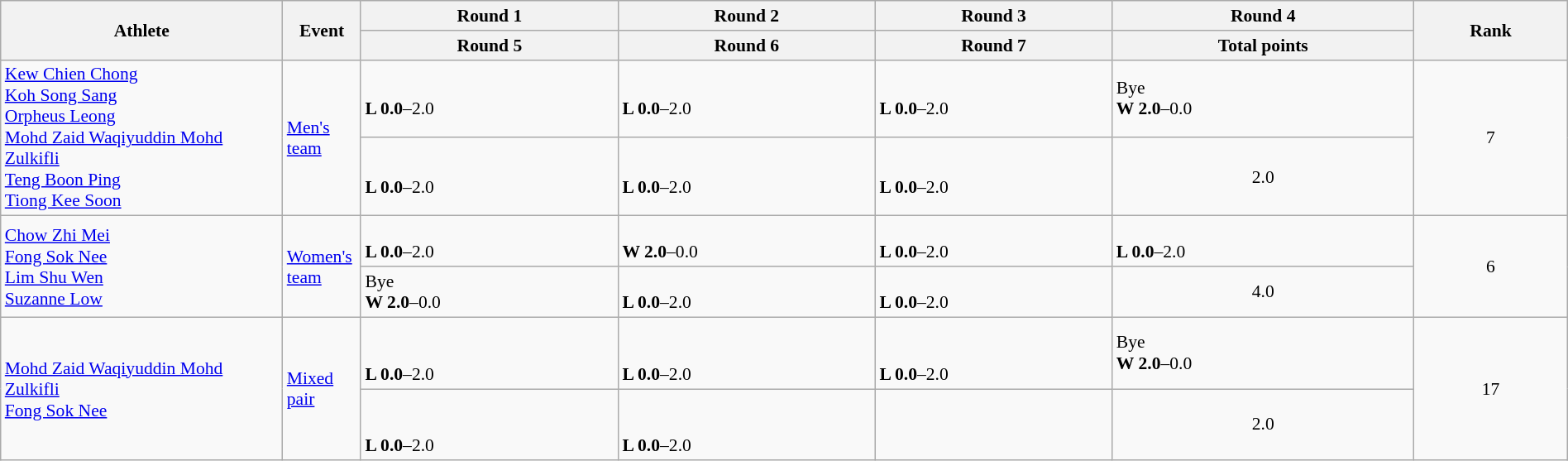<table class="wikitable" width="100%" style="text-align:center; font-size:90%">
<tr>
<th rowspan=2 width="18%">Athlete</th>
<th rowspan=2 width="5%">Event</th>
<th colspan=1>Round 1</th>
<th colspan=1>Round 2</th>
<th colspan=1>Round 3</th>
<th colspan=1>Round 4</th>
<th rowspan=2>Rank</th>
</tr>
<tr>
<th>Round 5</th>
<th>Round 6</th>
<th>Round 7</th>
<th>Total points</th>
</tr>
<tr>
<td align=left rowspan=2><a href='#'>Kew Chien Chong</a><br><a href='#'>Koh Song Sang</a><br><a href='#'>Orpheus Leong</a><br><a href='#'>Mohd Zaid Waqiyuddin Mohd Zulkifli</a><br><a href='#'>Teng Boon Ping</a><br><a href='#'>Tiong Kee Soon</a></td>
<td align=left rowspan=2><a href='#'>Men's team</a></td>
<td align=left><br><strong>L 0.0</strong>–2.0</td>
<td align=left><br><strong>L 0.0</strong>–2.0</td>
<td align=left><br><strong>L 0.0</strong>–2.0</td>
<td align=left>Bye<br><strong>W 2.0</strong>–0.0</td>
<td rowspan=2>7</td>
</tr>
<tr>
<td align=left><br><strong>L 0.0</strong>–2.0</td>
<td align=left><br><strong>L 0.0</strong>–2.0</td>
<td align=left><br><strong>L 0.0</strong>–2.0</td>
<td>2.0</td>
</tr>
<tr>
<td align=left rowspan=2><a href='#'>Chow Zhi Mei</a><br><a href='#'>Fong Sok Nee</a><br><a href='#'>Lim Shu Wen</a><br><a href='#'>Suzanne Low</a></td>
<td align=left rowspan=2><a href='#'>Women's team</a></td>
<td align=left><br><strong>L 0.0</strong>–2.0</td>
<td align=left><br><strong>W 2.0</strong>–0.0</td>
<td align=left><br><strong>L 0.0</strong>–2.0</td>
<td align=left><br><strong>L 0.0</strong>–2.0</td>
<td rowspan=2>6</td>
</tr>
<tr>
<td align=left>Bye<br><strong>W 2.0</strong>–0.0</td>
<td align=left><br><strong>L 0.0</strong>–2.0</td>
<td align=left><br><strong>L 0.0</strong>–2.0</td>
<td>4.0</td>
</tr>
<tr>
<td align=left rowspan=2><a href='#'>Mohd Zaid Waqiyuddin Mohd Zulkifli</a><br><a href='#'>Fong Sok Nee</a></td>
<td align=left rowspan=2><a href='#'>Mixed pair</a></td>
<td align=left><br><br><strong>L 0.0</strong>–2.0</td>
<td align=left><br><br><strong>L 0.0</strong>–2.0</td>
<td align=left><br><br><strong>L 0.0</strong>–2.0</td>
<td align=left>Bye<br><strong>W 2.0</strong>–0.0</td>
<td rowspan=2>17</td>
</tr>
<tr>
<td align=left><br><br><strong>L 0.0</strong>–2.0</td>
<td align=left><br><br><strong>L 0.0</strong>–2.0</td>
<td></td>
<td>2.0</td>
</tr>
</table>
